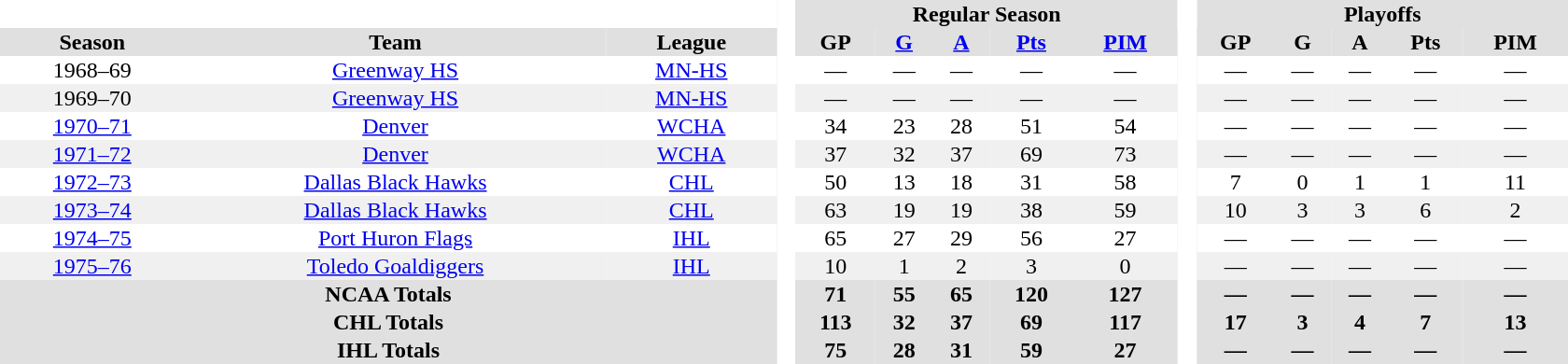<table border="0" cellpadding="1" cellspacing="0" style="text-align:center; width:70em">
<tr bgcolor="#e0e0e0">
<th colspan="3"  bgcolor="#ffffff"> </th>
<th rowspan="99" bgcolor="#ffffff"> </th>
<th colspan="5">Regular Season</th>
<th rowspan="99" bgcolor="#ffffff"> </th>
<th colspan="5">Playoffs</th>
</tr>
<tr bgcolor="#e0e0e0">
<th>Season</th>
<th>Team</th>
<th>League</th>
<th>GP</th>
<th><a href='#'>G</a></th>
<th><a href='#'>A</a></th>
<th><a href='#'>Pts</a></th>
<th><a href='#'>PIM</a></th>
<th>GP</th>
<th>G</th>
<th>A</th>
<th>Pts</th>
<th>PIM</th>
</tr>
<tr>
<td>1968–69</td>
<td><a href='#'>Greenway HS</a></td>
<td><a href='#'>MN-HS</a></td>
<td>—</td>
<td>—</td>
<td>—</td>
<td>—</td>
<td>—</td>
<td>—</td>
<td>—</td>
<td>—</td>
<td>—</td>
<td>—</td>
</tr>
<tr bgcolor=f0f0f0>
<td>1969–70</td>
<td><a href='#'>Greenway HS</a></td>
<td><a href='#'>MN-HS</a></td>
<td>—</td>
<td>—</td>
<td>—</td>
<td>—</td>
<td>—</td>
<td>—</td>
<td>—</td>
<td>—</td>
<td>—</td>
<td>—</td>
</tr>
<tr>
<td><a href='#'>1970–71</a></td>
<td><a href='#'>Denver</a></td>
<td><a href='#'>WCHA</a></td>
<td>34</td>
<td>23</td>
<td>28</td>
<td>51</td>
<td>54</td>
<td>—</td>
<td>—</td>
<td>—</td>
<td>—</td>
<td>—</td>
</tr>
<tr bgcolor=f0f0f0>
<td><a href='#'>1971–72</a></td>
<td><a href='#'>Denver</a></td>
<td><a href='#'>WCHA</a></td>
<td>37</td>
<td>32</td>
<td>37</td>
<td>69</td>
<td>73</td>
<td>—</td>
<td>—</td>
<td>—</td>
<td>—</td>
<td>—</td>
</tr>
<tr>
<td><a href='#'>1972–73</a></td>
<td><a href='#'>Dallas Black Hawks</a></td>
<td><a href='#'>CHL</a></td>
<td>50</td>
<td>13</td>
<td>18</td>
<td>31</td>
<td>58</td>
<td>7</td>
<td>0</td>
<td>1</td>
<td>1</td>
<td>11</td>
</tr>
<tr bgcolor=f0f0f0>
<td><a href='#'>1973–74</a></td>
<td><a href='#'>Dallas Black Hawks</a></td>
<td><a href='#'>CHL</a></td>
<td>63</td>
<td>19</td>
<td>19</td>
<td>38</td>
<td>59</td>
<td>10</td>
<td>3</td>
<td>3</td>
<td>6</td>
<td>2</td>
</tr>
<tr>
<td><a href='#'>1974–75</a></td>
<td><a href='#'>Port Huron Flags</a></td>
<td><a href='#'>IHL</a></td>
<td>65</td>
<td>27</td>
<td>29</td>
<td>56</td>
<td>27</td>
<td>—</td>
<td>—</td>
<td>—</td>
<td>—</td>
<td>—</td>
</tr>
<tr bgcolor=f0f0f0>
<td><a href='#'>1975–76</a></td>
<td><a href='#'>Toledo Goaldiggers</a></td>
<td><a href='#'>IHL</a></td>
<td>10</td>
<td>1</td>
<td>2</td>
<td>3</td>
<td>0</td>
<td>—</td>
<td>—</td>
<td>—</td>
<td>—</td>
<td>—</td>
</tr>
<tr bgcolor="#e0e0e0">
<th colspan="3">NCAA Totals</th>
<th>71</th>
<th>55</th>
<th>65</th>
<th>120</th>
<th>127</th>
<th>—</th>
<th>—</th>
<th>—</th>
<th>—</th>
<th>—</th>
</tr>
<tr bgcolor="#e0e0e0">
<th colspan="3">CHL Totals</th>
<th>113</th>
<th>32</th>
<th>37</th>
<th>69</th>
<th>117</th>
<th>17</th>
<th>3</th>
<th>4</th>
<th>7</th>
<th>13</th>
</tr>
<tr bgcolor="#e0e0e0">
<th colspan="3">IHL Totals</th>
<th>75</th>
<th>28</th>
<th>31</th>
<th>59</th>
<th>27</th>
<th>—</th>
<th>—</th>
<th>—</th>
<th>—</th>
<th>—</th>
</tr>
</table>
